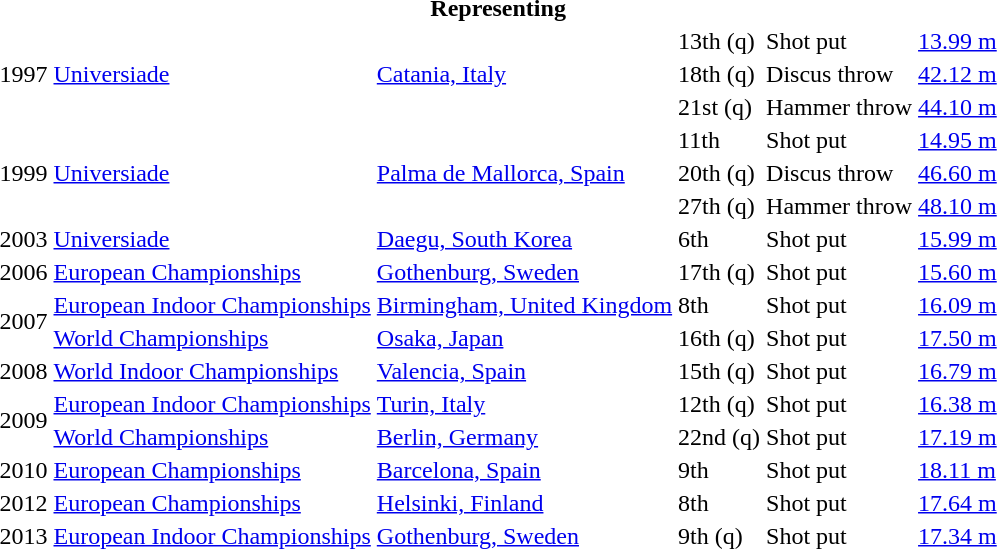<table>
<tr>
<th colspan="6">Representing </th>
</tr>
<tr>
<td rowspan=3>1997</td>
<td rowspan=3><a href='#'>Universiade</a></td>
<td rowspan=3><a href='#'>Catania, Italy</a></td>
<td>13th (q)</td>
<td>Shot put</td>
<td><a href='#'>13.99 m</a></td>
</tr>
<tr>
<td>18th (q)</td>
<td>Discus throw</td>
<td><a href='#'>42.12 m</a></td>
</tr>
<tr>
<td>21st (q)</td>
<td>Hammer throw</td>
<td><a href='#'>44.10 m</a></td>
</tr>
<tr>
<td rowspan=3>1999</td>
<td rowspan=3><a href='#'>Universiade</a></td>
<td rowspan=3><a href='#'>Palma de Mallorca, Spain</a></td>
<td>11th</td>
<td>Shot put</td>
<td><a href='#'>14.95 m</a></td>
</tr>
<tr>
<td>20th (q)</td>
<td>Discus throw</td>
<td><a href='#'>46.60 m</a></td>
</tr>
<tr>
<td>27th (q)</td>
<td>Hammer throw</td>
<td><a href='#'>48.10 m</a></td>
</tr>
<tr>
<td>2003</td>
<td><a href='#'>Universiade</a></td>
<td><a href='#'>Daegu, South Korea</a></td>
<td>6th</td>
<td>Shot put</td>
<td><a href='#'>15.99 m</a></td>
</tr>
<tr>
<td>2006</td>
<td><a href='#'>European Championships</a></td>
<td><a href='#'>Gothenburg, Sweden</a></td>
<td>17th (q)</td>
<td>Shot put</td>
<td><a href='#'>15.60 m</a></td>
</tr>
<tr>
<td rowspan=2>2007</td>
<td><a href='#'>European Indoor Championships</a></td>
<td><a href='#'>Birmingham, United Kingdom</a></td>
<td>8th</td>
<td>Shot put</td>
<td><a href='#'>16.09 m</a></td>
</tr>
<tr>
<td><a href='#'>World Championships</a></td>
<td><a href='#'>Osaka, Japan</a></td>
<td>16th (q)</td>
<td>Shot put</td>
<td><a href='#'>17.50 m</a></td>
</tr>
<tr>
<td>2008</td>
<td><a href='#'>World Indoor Championships</a></td>
<td><a href='#'>Valencia, Spain</a></td>
<td>15th (q)</td>
<td>Shot put</td>
<td><a href='#'>16.79 m</a></td>
</tr>
<tr>
<td rowspan=2>2009</td>
<td><a href='#'>European Indoor Championships</a></td>
<td><a href='#'>Turin, Italy</a></td>
<td>12th (q)</td>
<td>Shot put</td>
<td><a href='#'>16.38 m</a></td>
</tr>
<tr>
<td><a href='#'>World Championships</a></td>
<td><a href='#'>Berlin, Germany</a></td>
<td>22nd (q)</td>
<td>Shot put</td>
<td><a href='#'>17.19 m</a></td>
</tr>
<tr>
<td>2010</td>
<td><a href='#'>European Championships</a></td>
<td><a href='#'>Barcelona, Spain</a></td>
<td>9th</td>
<td>Shot put</td>
<td><a href='#'>18.11 m</a></td>
</tr>
<tr>
<td>2012</td>
<td><a href='#'>European Championships</a></td>
<td><a href='#'>Helsinki, Finland</a></td>
<td>8th</td>
<td>Shot put</td>
<td><a href='#'>17.64 m</a></td>
</tr>
<tr>
<td>2013</td>
<td><a href='#'>European Indoor Championships</a></td>
<td><a href='#'>Gothenburg, Sweden</a></td>
<td>9th (q)</td>
<td>Shot put</td>
<td><a href='#'>17.34 m</a></td>
</tr>
</table>
